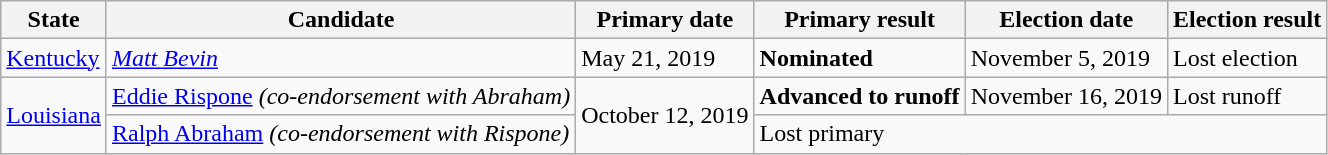<table class="wikitable sortable">
<tr>
<th bgcolor="teal"><span>State</span></th>
<th bgcolor="teal"><span>Candidate</span></th>
<th bgcolor="teal"><span>Primary date</span></th>
<th>Primary result</th>
<th>Election date</th>
<th>Election result</th>
</tr>
<tr>
<td> <a href='#'>Kentucky</a></td>
<td><em><a href='#'>Matt Bevin</a></em></td>
<td>May 21, 2019</td>
<td><strong></strong> <strong>Nominated</strong></td>
<td>November 5, 2019</td>
<td> Lost election</td>
</tr>
<tr>
<td rowspan="2"> <a href='#'>Louisiana</a></td>
<td><a href='#'>Eddie Rispone</a> <em>(co-endorsement with Abraham)</em></td>
<td rowspan="2">October 12, 2019</td>
<td><strong></strong> <strong>Advanced to runoff</strong></td>
<td>November 16, 2019</td>
<td> Lost runoff</td>
</tr>
<tr>
<td><a href='#'>Ralph Abraham</a> <em>(co-endorsement with Rispone)</em></td>
<td colspan="3"> Lost primary</td>
</tr>
</table>
